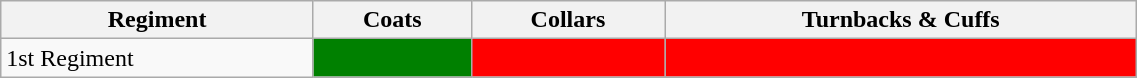<table class="wikitable sortable" style="width:60%;">
<tr>
<th>Regiment</th>
<th>Coats</th>
<th>Collars</th>
<th>Turnbacks & Cuffs</th>
</tr>
<tr>
<td>1st Regiment</td>
<td style="background:green;"></td>
<td style="background:#f00;"></td>
<td style="background:#f00;"></td>
</tr>
</table>
